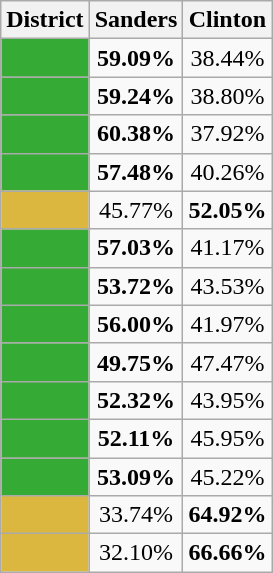<table class=wikitable>
<tr>
<th>District</th>
<th>Sanders</th>
<th>Clinton</th>
</tr>
<tr align=center>
<td style="background:#35aa35;"><strong></strong></td>
<td><strong>59.09%</strong></td>
<td>38.44%</td>
</tr>
<tr align=center>
<td style="background:#35aa35;"><strong></strong></td>
<td><strong>59.24%</strong></td>
<td>38.80%</td>
</tr>
<tr align=center>
<td style="background:#35aa35;"><strong></strong></td>
<td><strong>60.38%</strong></td>
<td>37.92%</td>
</tr>
<tr align=center>
<td style="background:#35aa35;"><strong></strong></td>
<td><strong>57.48%</strong></td>
<td>40.26%</td>
</tr>
<tr align=center>
<td style="background:#dcb740;"><strong></strong></td>
<td>45.77%</td>
<td><strong>52.05%</strong></td>
</tr>
<tr align=center>
<td style="background:#35aa35;"><strong></strong></td>
<td><strong>57.03%</strong></td>
<td>41.17%</td>
</tr>
<tr align=center>
<td style="background:#35aa35;"><strong></strong></td>
<td><strong>53.72%</strong></td>
<td>43.53%</td>
</tr>
<tr align=center>
<td style="background:#35aa35;"><strong></strong></td>
<td><strong>56.00%</strong></td>
<td>41.97%</td>
</tr>
<tr align=center>
<td style="background:#35aa35;"><strong></strong></td>
<td><strong>49.75%</strong></td>
<td>47.47%</td>
</tr>
<tr align=center>
<td style="background:#35aa35;"><strong></strong></td>
<td><strong>52.32%</strong></td>
<td>43.95%</td>
</tr>
<tr align=center>
<td style="background:#35aa35;"><strong></strong></td>
<td><strong>52.11%</strong></td>
<td>45.95%</td>
</tr>
<tr align=center>
<td style="background:#35aa35;"><strong></strong></td>
<td><strong>53.09%</strong></td>
<td>45.22%</td>
</tr>
<tr align=center>
<td style="background:#dcb740;"><strong></strong></td>
<td>33.74%</td>
<td><strong>64.92%</strong></td>
</tr>
<tr align=center>
<td style="background:#dcb740;"><strong></strong></td>
<td>32.10%</td>
<td><strong>66.66%</strong></td>
</tr>
</table>
